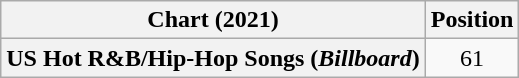<table class="wikitable plainrowheaders" style="text-align:center">
<tr>
<th scope="col">Chart (2021)</th>
<th scope="col">Position</th>
</tr>
<tr>
<th scope="row">US Hot R&B/Hip-Hop Songs (<em>Billboard</em>)</th>
<td>61</td>
</tr>
</table>
